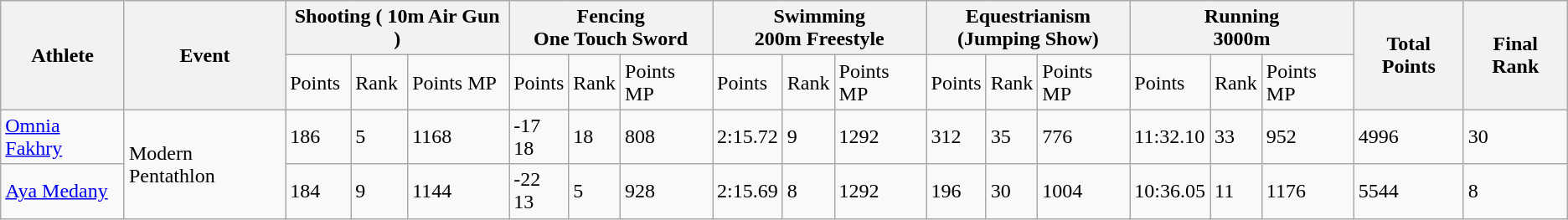<table class="wikitable">
<tr>
<th rowspan="2">Athlete</th>
<th rowspan="2">Event</th>
<th colspan="3">Shooting ( 10m Air Gun )</th>
<th colspan="3">Fencing<br>One Touch Sword</th>
<th colspan="3">Swimming<br>200m Freestyle</th>
<th colspan="3">Equestrianism<br>(Jumping Show)</th>
<th colspan="3">Running<br>3000m</th>
<th rowspan="2">Total Points</th>
<th rowspan="2">Final Rank</th>
</tr>
<tr>
<td>Points</td>
<td>Rank</td>
<td>Points MP</td>
<td>Points</td>
<td>Rank</td>
<td>Points MP</td>
<td>Points</td>
<td>Rank</td>
<td>Points MP</td>
<td>Points</td>
<td>Rank</td>
<td>Points MP</td>
<td>Points</td>
<td>Rank</td>
<td>Points MP</td>
</tr>
<tr>
<td><a href='#'>Omnia Fakhry</a></td>
<td rowspan="2">Modern Pentathlon</td>
<td>186</td>
<td>5</td>
<td>1168</td>
<td>-17<br>18</td>
<td>18</td>
<td>808</td>
<td>2:15.72</td>
<td>9</td>
<td>1292</td>
<td>312</td>
<td>35</td>
<td>776</td>
<td>11:32.10</td>
<td>33</td>
<td>952</td>
<td>4996</td>
<td>30</td>
</tr>
<tr>
<td><a href='#'>Aya Medany</a></td>
<td>184</td>
<td>9</td>
<td>1144</td>
<td>-22<br>13</td>
<td>5</td>
<td>928</td>
<td>2:15.69</td>
<td>8</td>
<td>1292</td>
<td>196</td>
<td>30</td>
<td>1004</td>
<td>10:36.05</td>
<td>11</td>
<td>1176</td>
<td>5544</td>
<td>8</td>
</tr>
</table>
